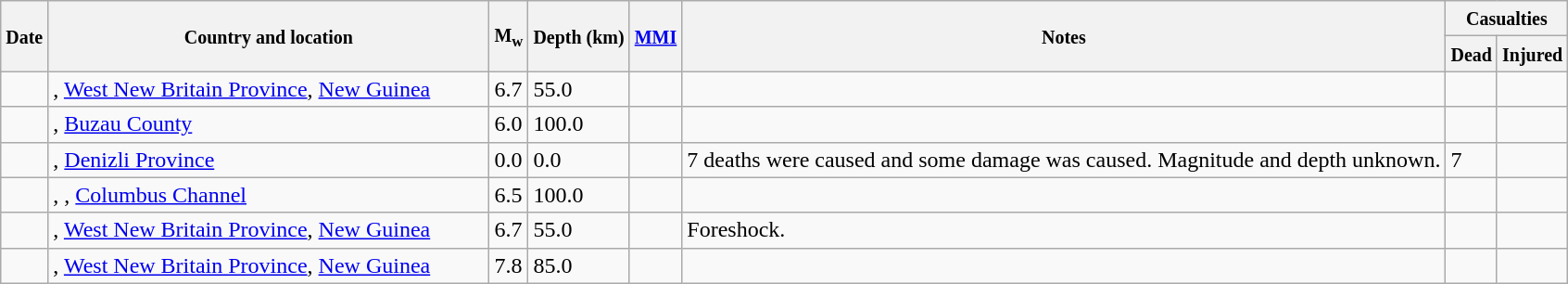<table class="wikitable sortable sort-under" style="border:1px black; margin-left:1em;">
<tr>
<th rowspan="2"><small>Date</small></th>
<th rowspan="2" style="width: 310px"><small>Country and location</small></th>
<th rowspan="2"><small>M<sub>w</sub></small></th>
<th rowspan="2"><small>Depth (km)</small></th>
<th rowspan="2"><small><a href='#'>MMI</a></small></th>
<th rowspan="2" class="unsortable"><small>Notes</small></th>
<th colspan="2"><small>Casualties</small></th>
</tr>
<tr>
<th><small>Dead</small></th>
<th><small>Injured</small></th>
</tr>
<tr>
<td></td>
<td>, <a href='#'>West New Britain Province</a>, <a href='#'>New Guinea</a></td>
<td>6.7</td>
<td>55.0</td>
<td></td>
<td></td>
<td></td>
<td></td>
</tr>
<tr>
<td></td>
<td>, <a href='#'>Buzau County</a></td>
<td>6.0</td>
<td>100.0</td>
<td></td>
<td></td>
<td></td>
<td></td>
</tr>
<tr>
<td></td>
<td>, <a href='#'>Denizli Province</a></td>
<td>0.0</td>
<td>0.0</td>
<td></td>
<td>7 deaths were caused and some damage was caused. Magnitude and depth unknown.</td>
<td>7</td>
<td></td>
</tr>
<tr>
<td></td>
<td>, , <a href='#'>Columbus Channel</a></td>
<td>6.5</td>
<td>100.0</td>
<td></td>
<td></td>
<td></td>
<td></td>
</tr>
<tr>
<td></td>
<td>, <a href='#'>West New Britain Province</a>, <a href='#'>New Guinea</a></td>
<td>6.7</td>
<td>55.0</td>
<td></td>
<td>Foreshock.</td>
<td></td>
<td></td>
</tr>
<tr>
<td></td>
<td>, <a href='#'>West New Britain Province</a>, <a href='#'>New Guinea</a></td>
<td>7.8</td>
<td>85.0</td>
<td></td>
<td></td>
<td></td>
<td></td>
</tr>
</table>
